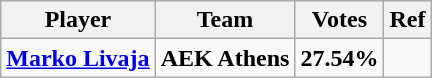<table class="wikitable" style="text-align: left;">
<tr>
<th>Player</th>
<th>Team</th>
<th>Votes</th>
<th>Ref</th>
</tr>
<tr>
<td> <strong><a href='#'>Marko Livaja</a></strong></td>
<td><strong>AEK Athens</strong></td>
<td><strong>27.54%</strong></td>
<td align="center"></td>
</tr>
</table>
